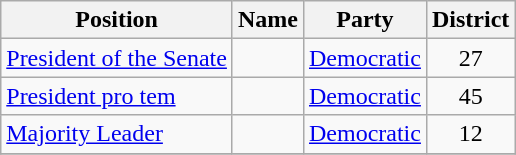<table class="wikitable sortable">
<tr>
<th>Position</th>
<th>Name</th>
<th>Party</th>
<th>District</th>
</tr>
<tr>
<td><a href='#'>President of the Senate</a></td>
<td></td>
<td><a href='#'>Democratic</a></td>
<td style="text-align:center;">27</td>
</tr>
<tr>
<td><a href='#'>President pro tem</a></td>
<td></td>
<td><a href='#'>Democratic</a></td>
<td style="text-align:center;">45</td>
</tr>
<tr>
<td><a href='#'>Majority Leader</a></td>
<td></td>
<td><a href='#'>Democratic</a></td>
<td style="text-align:center;">12</td>
</tr>
<tr>
</tr>
</table>
